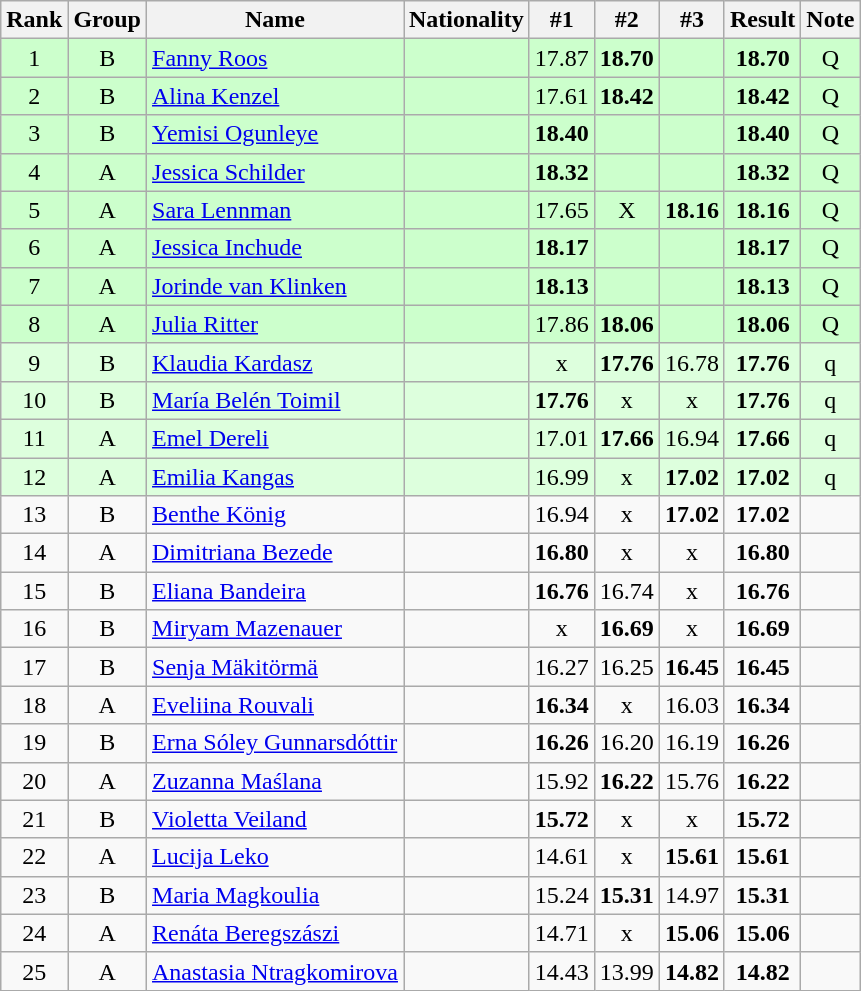<table class="wikitable sortable" style="text-align:center">
<tr>
<th>Rank</th>
<th>Group</th>
<th>Name</th>
<th>Nationality</th>
<th>#1</th>
<th>#2</th>
<th>#3</th>
<th>Result</th>
<th>Note</th>
</tr>
<tr bgcolor=ccffcc>
<td>1</td>
<td>B</td>
<td align=left><a href='#'>Fanny Roos</a></td>
<td align=left></td>
<td>17.87</td>
<td><strong>18.70</strong></td>
<td></td>
<td><strong>18.70</strong></td>
<td>Q</td>
</tr>
<tr bgcolor=ccffcc>
<td>2</td>
<td>B</td>
<td align=left><a href='#'>Alina Kenzel</a></td>
<td align=left></td>
<td>17.61</td>
<td><strong>18.42</strong></td>
<td></td>
<td><strong>18.42</strong></td>
<td>Q</td>
</tr>
<tr bgcolor=ccffcc>
<td>3</td>
<td>B</td>
<td align=left><a href='#'>Yemisi Ogunleye</a></td>
<td align=left></td>
<td><strong>18.40</strong></td>
<td></td>
<td></td>
<td><strong>18.40</strong></td>
<td>Q</td>
</tr>
<tr bgcolor=ccffcc>
<td>4</td>
<td>A</td>
<td align=left><a href='#'>Jessica Schilder</a></td>
<td align=left></td>
<td><strong>18.32</strong></td>
<td></td>
<td></td>
<td><strong>18.32</strong></td>
<td>Q</td>
</tr>
<tr bgcolor=ccffcc>
<td>5</td>
<td>A</td>
<td align=left><a href='#'>Sara Lennman</a></td>
<td align=left></td>
<td>17.65</td>
<td>X</td>
<td><strong>18.16</strong></td>
<td><strong>18.16</strong></td>
<td>Q</td>
</tr>
<tr bgcolor=ccffcc>
<td>6</td>
<td>A</td>
<td align=left><a href='#'>Jessica Inchude</a></td>
<td align=left></td>
<td><strong>18.17</strong></td>
<td></td>
<td></td>
<td><strong>18.17</strong></td>
<td>Q</td>
</tr>
<tr bgcolor=ccffcc>
<td>7</td>
<td>A</td>
<td align=left><a href='#'>Jorinde van Klinken</a></td>
<td align=left></td>
<td><strong>18.13</strong></td>
<td></td>
<td></td>
<td><strong>18.13</strong></td>
<td>Q</td>
</tr>
<tr bgcolor=ccffcc>
<td>8</td>
<td>A</td>
<td align=left><a href='#'>Julia Ritter</a></td>
<td align=left></td>
<td>17.86</td>
<td><strong>18.06</strong></td>
<td></td>
<td><strong>18.06</strong></td>
<td>Q</td>
</tr>
<tr bgcolor=ddffdd>
<td>9</td>
<td>B</td>
<td align=left><a href='#'>Klaudia Kardasz</a></td>
<td align=left></td>
<td>x</td>
<td><strong>17.76</strong></td>
<td>16.78</td>
<td><strong>17.76</strong></td>
<td>q</td>
</tr>
<tr bgcolor=ddffdd>
<td>10</td>
<td>B</td>
<td align=left><a href='#'>María Belén Toimil</a></td>
<td align=left></td>
<td><strong>17.76</strong></td>
<td>x</td>
<td>x</td>
<td><strong>17.76</strong></td>
<td>q</td>
</tr>
<tr bgcolor=ddffdd>
<td>11</td>
<td>A</td>
<td align=left><a href='#'>Emel Dereli</a></td>
<td align=left></td>
<td>17.01</td>
<td><strong>17.66</strong></td>
<td>16.94</td>
<td><strong>17.66</strong></td>
<td>q</td>
</tr>
<tr bgcolor=ddffdd>
<td>12</td>
<td>A</td>
<td align=left><a href='#'>Emilia Kangas</a></td>
<td align=left></td>
<td>16.99</td>
<td>x</td>
<td><strong>17.02</strong></td>
<td><strong>17.02</strong></td>
<td>q</td>
</tr>
<tr>
<td>13</td>
<td>B</td>
<td align=left><a href='#'>Benthe König</a></td>
<td align=left></td>
<td>16.94</td>
<td>x</td>
<td><strong>17.02</strong></td>
<td><strong>17.02</strong></td>
<td></td>
</tr>
<tr>
<td>14</td>
<td>A</td>
<td align=left><a href='#'>Dimitriana Bezede</a></td>
<td align=left></td>
<td><strong>16.80</strong></td>
<td>x</td>
<td>x</td>
<td><strong>16.80</strong></td>
<td></td>
</tr>
<tr>
<td>15</td>
<td>B</td>
<td align=left><a href='#'>Eliana Bandeira</a></td>
<td align=left></td>
<td><strong>16.76</strong></td>
<td>16.74</td>
<td>x</td>
<td><strong>16.76</strong></td>
<td></td>
</tr>
<tr>
<td>16</td>
<td>B</td>
<td align=left><a href='#'>Miryam Mazenauer</a></td>
<td align=left></td>
<td>x</td>
<td><strong>16.69</strong></td>
<td>x</td>
<td><strong>16.69</strong></td>
<td></td>
</tr>
<tr>
<td>17</td>
<td>B</td>
<td align=left><a href='#'>Senja Mäkitörmä</a></td>
<td align=left></td>
<td>16.27</td>
<td>16.25</td>
<td><strong>16.45</strong></td>
<td><strong>16.45</strong></td>
<td></td>
</tr>
<tr>
<td>18</td>
<td>A</td>
<td align=left><a href='#'>Eveliina Rouvali</a></td>
<td align=left></td>
<td><strong>16.34</strong></td>
<td>x</td>
<td>16.03</td>
<td><strong>16.34</strong></td>
<td></td>
</tr>
<tr>
<td>19</td>
<td>B</td>
<td align=left><a href='#'>Erna Sóley Gunnarsdóttir</a></td>
<td align=left></td>
<td><strong>16.26</strong></td>
<td>16.20</td>
<td>16.19</td>
<td><strong>16.26</strong></td>
<td></td>
</tr>
<tr>
<td>20</td>
<td>A</td>
<td align=left><a href='#'>Zuzanna Maślana</a></td>
<td align=left></td>
<td>15.92</td>
<td><strong>16.22</strong></td>
<td>15.76</td>
<td><strong>16.22</strong></td>
<td></td>
</tr>
<tr>
<td>21</td>
<td>B</td>
<td align=left><a href='#'>Violetta Veiland</a></td>
<td align=left></td>
<td><strong>15.72</strong></td>
<td>x</td>
<td>x</td>
<td><strong>15.72</strong></td>
<td></td>
</tr>
<tr>
<td>22</td>
<td>A</td>
<td align=left><a href='#'>Lucija Leko</a></td>
<td align=left></td>
<td>14.61</td>
<td>x</td>
<td><strong>15.61</strong></td>
<td><strong>15.61</strong></td>
<td></td>
</tr>
<tr>
<td>23</td>
<td>B</td>
<td align=left><a href='#'>Maria Magkoulia</a></td>
<td align=left></td>
<td>15.24</td>
<td><strong>15.31</strong></td>
<td>14.97</td>
<td><strong>15.31</strong></td>
<td></td>
</tr>
<tr>
<td>24</td>
<td>A</td>
<td align=left><a href='#'>Renáta Beregszászi</a></td>
<td align=left></td>
<td>14.71</td>
<td>x</td>
<td><strong>15.06</strong></td>
<td><strong>15.06</strong></td>
<td></td>
</tr>
<tr>
<td>25</td>
<td>A</td>
<td align=left><a href='#'>Anastasia Ntragkomirova</a></td>
<td align=left></td>
<td>14.43</td>
<td>13.99</td>
<td><strong>14.82</strong></td>
<td><strong>14.82</strong></td>
<td></td>
</tr>
</table>
